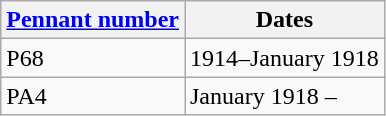<table class="wikitable">
<tr>
<th><a href='#'>Pennant number</a></th>
<th>Dates</th>
</tr>
<tr>
<td>P68</td>
<td>1914–January 1918</td>
</tr>
<tr>
<td>PA4</td>
<td>January 1918 –</td>
</tr>
</table>
